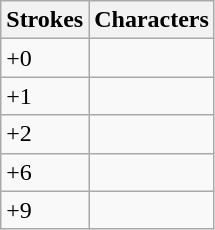<table class="wikitable">
<tr>
<th>Strokes</th>
<th>Characters</th>
</tr>
<tr --->
<td>+0</td>
<td style="font-size: large;"></td>
</tr>
<tr --->
<td>+1</td>
<td style="font-size: large;"></td>
</tr>
<tr --->
<td>+2</td>
<td style="font-size: large;"></td>
</tr>
<tr --->
<td>+6</td>
<td style="font-size: large;"></td>
</tr>
<tr --->
<td>+9</td>
<td style="font-size: large;"></td>
</tr>
</table>
